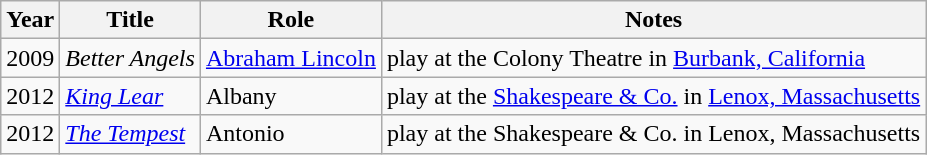<table class="wikitable sortable">
<tr>
<th>Year</th>
<th>Title</th>
<th>Role</th>
<th class="unsortable">Notes</th>
</tr>
<tr>
<td>2009</td>
<td><em>Better Angels</em></td>
<td><a href='#'>Abraham Lincoln</a></td>
<td>play at the Colony Theatre in <a href='#'>Burbank, California</a></td>
</tr>
<tr>
<td>2012</td>
<td><em><a href='#'>King Lear</a></em></td>
<td>Albany</td>
<td>play at the <a href='#'>Shakespeare & Co.</a> in <a href='#'>Lenox, Massachusetts</a></td>
</tr>
<tr>
<td>2012</td>
<td><em><a href='#'>The Tempest</a></em></td>
<td>Antonio</td>
<td>play at the Shakespeare & Co. in Lenox, Massachusetts</td>
</tr>
</table>
